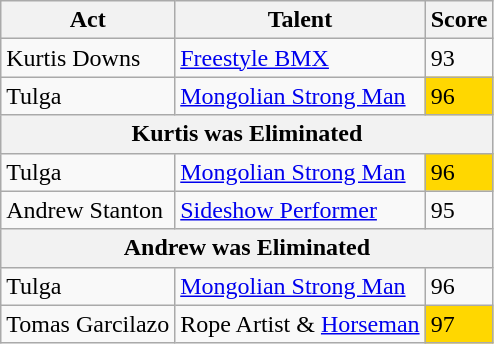<table class="wikitable">
<tr>
<th>Act</th>
<th>Talent</th>
<th>Score</th>
</tr>
<tr>
<td>Kurtis Downs</td>
<td><a href='#'>Freestyle BMX</a></td>
<td>93</td>
</tr>
<tr>
<td>Tulga</td>
<td><a href='#'>Mongolian Strong Man</a></td>
<td style="background:gold;">96</td>
</tr>
<tr>
<th colspan="3">Kurtis was Eliminated</th>
</tr>
<tr>
<td>Tulga</td>
<td><a href='#'>Mongolian Strong Man</a></td>
<td style="background:gold;">96</td>
</tr>
<tr>
<td>Andrew Stanton</td>
<td><a href='#'>Sideshow Performer</a></td>
<td>95</td>
</tr>
<tr>
<th colspan="3">Andrew was Eliminated</th>
</tr>
<tr>
<td>Tulga</td>
<td><a href='#'>Mongolian Strong Man</a></td>
<td>96</td>
</tr>
<tr>
<td>Tomas Garcilazo</td>
<td>Rope Artist & <a href='#'>Horseman</a></td>
<td style="background:gold;">97</td>
</tr>
</table>
